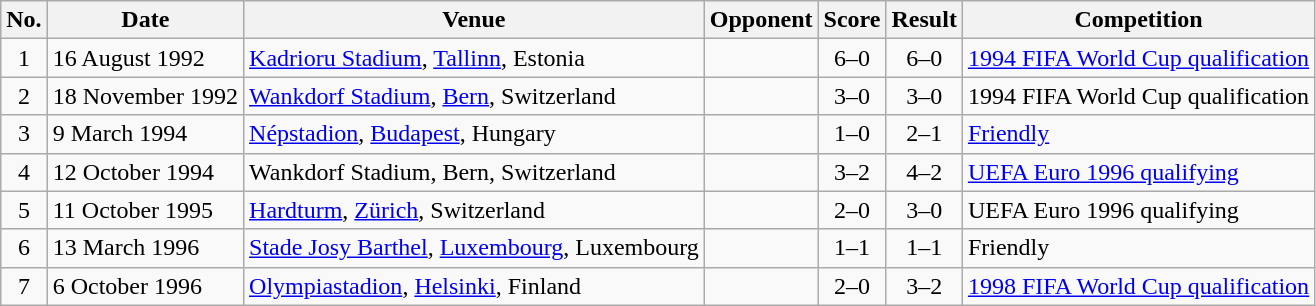<table class="wikitable sortable">
<tr>
<th scope="col">No.</th>
<th scope="col">Date</th>
<th scope="col">Venue</th>
<th scope="col">Opponent</th>
<th scope="col">Score</th>
<th scope="col">Result</th>
<th scope="col">Competition</th>
</tr>
<tr>
<td align="center">1</td>
<td>16 August 1992</td>
<td><a href='#'>Kadrioru Stadium</a>, <a href='#'>Tallinn</a>, Estonia</td>
<td></td>
<td align="center">6–0</td>
<td align="center">6–0</td>
<td><a href='#'>1994 FIFA World Cup qualification</a></td>
</tr>
<tr>
<td align="center">2</td>
<td>18 November 1992</td>
<td><a href='#'>Wankdorf Stadium</a>, <a href='#'>Bern</a>, Switzerland</td>
<td></td>
<td align="center">3–0</td>
<td align="center">3–0</td>
<td>1994 FIFA World Cup qualification</td>
</tr>
<tr>
<td align="center">3</td>
<td>9 March 1994</td>
<td><a href='#'>Népstadion</a>, <a href='#'>Budapest</a>, Hungary</td>
<td></td>
<td align="center">1–0</td>
<td align="center">2–1</td>
<td><a href='#'>Friendly</a></td>
</tr>
<tr>
<td align="center">4</td>
<td>12 October 1994</td>
<td>Wankdorf Stadium, Bern, Switzerland</td>
<td></td>
<td align="center">3–2</td>
<td align="center">4–2</td>
<td><a href='#'>UEFA Euro 1996 qualifying</a></td>
</tr>
<tr>
<td align="center">5</td>
<td>11 October 1995</td>
<td><a href='#'>Hardturm</a>, <a href='#'>Zürich</a>, Switzerland</td>
<td></td>
<td align="center">2–0</td>
<td align="center">3–0</td>
<td>UEFA Euro 1996 qualifying</td>
</tr>
<tr>
<td align="center">6</td>
<td>13 March 1996</td>
<td><a href='#'>Stade Josy Barthel</a>, <a href='#'>Luxembourg</a>, Luxembourg</td>
<td></td>
<td align="center">1–1</td>
<td align="center">1–1</td>
<td>Friendly</td>
</tr>
<tr>
<td align="center">7</td>
<td>6 October 1996</td>
<td><a href='#'>Olympiastadion</a>, <a href='#'>Helsinki</a>, Finland</td>
<td></td>
<td align="center">2–0</td>
<td align="center">3–2</td>
<td><a href='#'>1998 FIFA World Cup qualification</a></td>
</tr>
</table>
